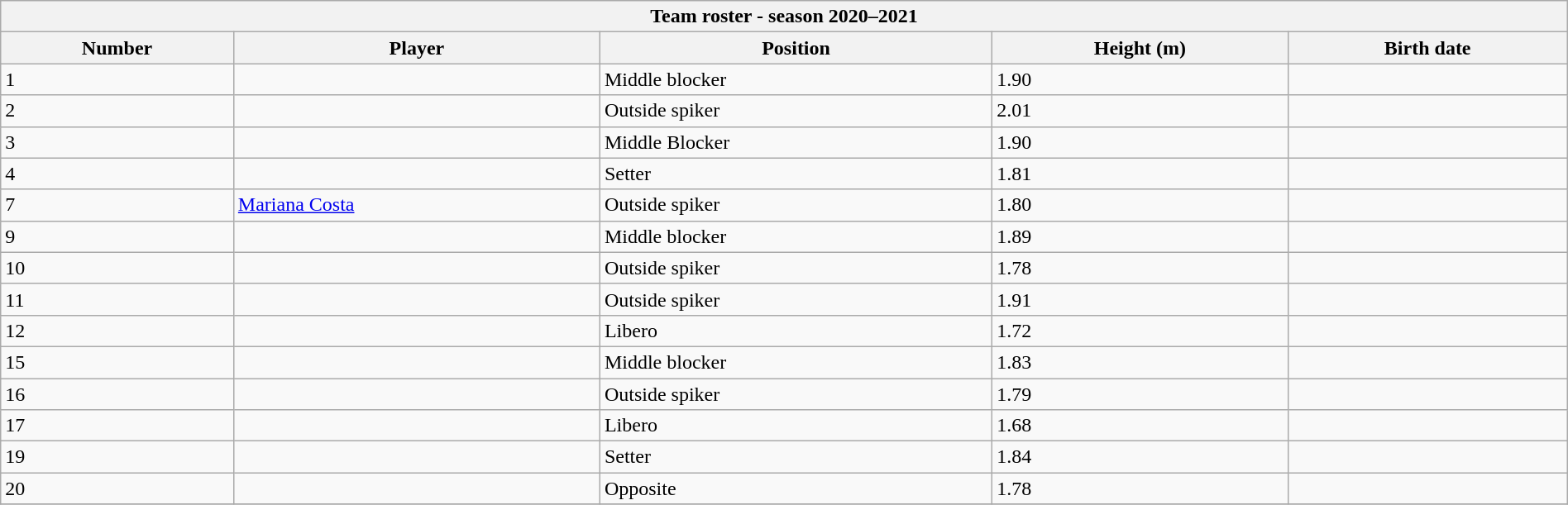<table class="wikitable collapsible collapsed" style="width:100%;">
<tr>
<th colspan=6><strong>Team roster - season 2020–2021</strong></th>
</tr>
<tr>
<th>Number</th>
<th>Player</th>
<th>Position</th>
<th>Height (m)</th>
<th>Birth date</th>
</tr>
<tr>
<td>1</td>
<td align=left> </td>
<td>Middle blocker</td>
<td>1.90</td>
<td align=right></td>
</tr>
<tr>
<td>2</td>
<td align=left> </td>
<td>Outside spiker</td>
<td>2.01</td>
<td align=right></td>
</tr>
<tr>
<td>3</td>
<td align=left> </td>
<td>Middle Blocker</td>
<td>1.90</td>
<td align=right></td>
</tr>
<tr>
<td>4</td>
<td align=left> </td>
<td>Setter</td>
<td>1.81</td>
<td align=right></td>
</tr>
<tr>
<td>7</td>
<td align=left> <a href='#'>Mariana Costa</a></td>
<td>Outside spiker</td>
<td>1.80</td>
<td align=right></td>
</tr>
<tr>
<td>9</td>
<td align=left> </td>
<td>Middle blocker</td>
<td>1.89</td>
<td align=right></td>
</tr>
<tr>
<td>10</td>
<td align=left> </td>
<td>Outside spiker</td>
<td>1.78</td>
<td align=right></td>
</tr>
<tr>
<td>11</td>
<td align=left> </td>
<td>Outside spiker</td>
<td>1.91</td>
<td align=right></td>
</tr>
<tr>
<td>12</td>
<td align=left> </td>
<td>Libero</td>
<td>1.72</td>
<td align=right></td>
</tr>
<tr>
<td>15</td>
<td align=left> </td>
<td>Middle blocker</td>
<td>1.83</td>
<td align=right></td>
</tr>
<tr>
<td>16</td>
<td align=left> </td>
<td>Outside spiker</td>
<td>1.79</td>
<td align=right></td>
</tr>
<tr>
<td>17</td>
<td align=left> </td>
<td>Libero</td>
<td>1.68</td>
<td align=right></td>
</tr>
<tr>
<td>19</td>
<td align=left> </td>
<td>Setter</td>
<td>1.84</td>
<td align=right></td>
</tr>
<tr>
<td>20</td>
<td align=left> </td>
<td>Opposite</td>
<td>1.78</td>
<td align=right></td>
</tr>
<tr>
</tr>
</table>
